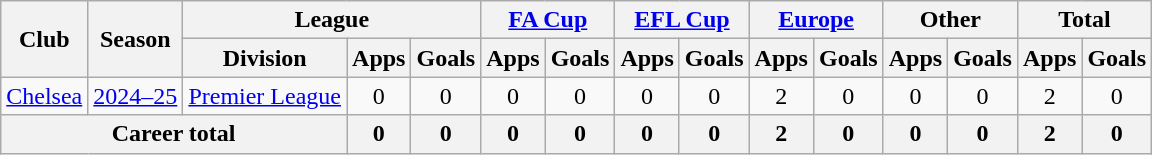<table class="wikitable" style="text-align:center;">
<tr>
<th rowspan="2">Club</th>
<th rowspan="2">Season</th>
<th colspan="3">League</th>
<th colspan="2"><a href='#'>FA Cup</a></th>
<th colspan="2"><a href='#'>EFL Cup</a></th>
<th colspan="2"><a href='#'>Europe</a></th>
<th colspan="2">Other</th>
<th colspan="2">Total</th>
</tr>
<tr>
<th>Division</th>
<th>Apps</th>
<th>Goals</th>
<th>Apps</th>
<th>Goals</th>
<th>Apps</th>
<th>Goals</th>
<th>Apps</th>
<th>Goals</th>
<th>Apps</th>
<th>Goals</th>
<th>Apps</th>
<th>Goals</th>
</tr>
<tr>
<td><a href='#'>Chelsea</a></td>
<td><a href='#'>2024–25</a></td>
<td><a href='#'>Premier League</a></td>
<td>0</td>
<td>0</td>
<td>0</td>
<td>0</td>
<td>0</td>
<td>0</td>
<td>2</td>
<td>0</td>
<td>0</td>
<td>0</td>
<td>2</td>
<td>0</td>
</tr>
<tr>
<th colspan="3">Career total</th>
<th>0</th>
<th>0</th>
<th>0</th>
<th>0</th>
<th>0</th>
<th>0</th>
<th>2</th>
<th>0</th>
<th>0</th>
<th>0</th>
<th>2</th>
<th>0</th>
</tr>
</table>
